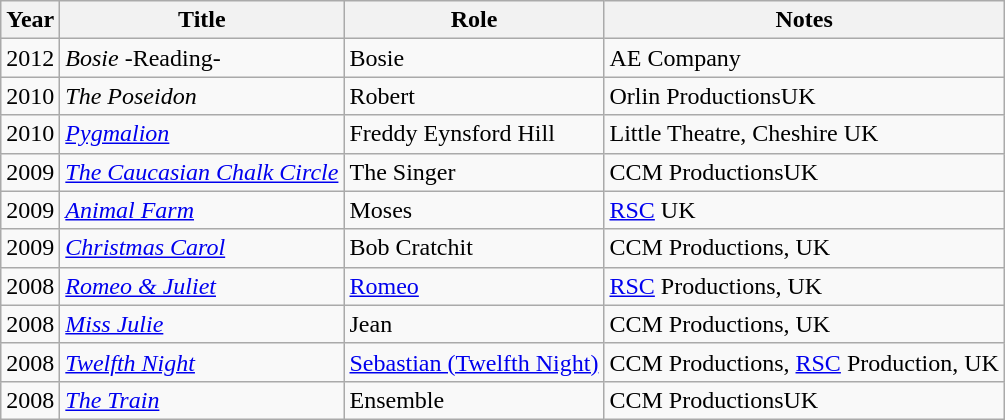<table class="wikitable sortable">
<tr>
<th>Year</th>
<th>Title</th>
<th>Role</th>
<th class="unsortable">Notes</th>
</tr>
<tr>
<td>2012</td>
<td><em>Bosie</em> -Reading-</td>
<td>Bosie</td>
<td>AE Company</td>
</tr>
<tr>
<td>2010</td>
<td><em>The Poseidon</em></td>
<td>Robert</td>
<td>Orlin ProductionsUK</td>
</tr>
<tr>
<td>2010</td>
<td><em><a href='#'>Pygmalion</a></em></td>
<td>Freddy Eynsford Hill</td>
<td>Little Theatre, Cheshire UK</td>
</tr>
<tr>
<td>2009</td>
<td><em><a href='#'>The Caucasian Chalk Circle</a></em></td>
<td>The Singer</td>
<td>CCM ProductionsUK</td>
</tr>
<tr>
<td>2009</td>
<td><em><a href='#'>Animal Farm</a></em></td>
<td>Moses</td>
<td><a href='#'>RSC</a> UK</td>
</tr>
<tr>
<td>2009</td>
<td><em><a href='#'>Christmas Carol</a></em></td>
<td>Bob Cratchit</td>
<td>CCM Productions, UK</td>
</tr>
<tr>
<td>2008</td>
<td><em><a href='#'>Romeo & Juliet</a></em></td>
<td><a href='#'>Romeo</a></td>
<td><a href='#'>RSC</a> Productions, UK</td>
</tr>
<tr>
<td>2008</td>
<td><em><a href='#'>Miss Julie</a></em></td>
<td>Jean</td>
<td>CCM Productions, UK</td>
</tr>
<tr>
<td>2008</td>
<td><em><a href='#'>Twelfth Night</a></em></td>
<td><a href='#'>Sebastian (Twelfth Night)</a></td>
<td>CCM Productions, <a href='#'>RSC</a> Production, UK</td>
</tr>
<tr>
<td>2008</td>
<td><em><a href='#'>The Train</a></em></td>
<td>Ensemble</td>
<td>CCM ProductionsUK</td>
</tr>
</table>
